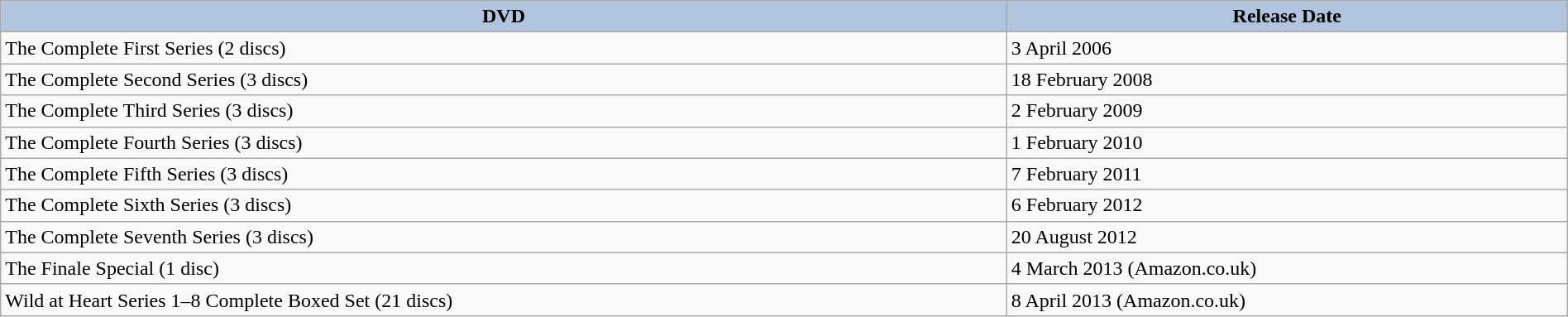<table class="wikitable" width="100%">
<tr>
<th style="background:#B0C4DE;">DVD</th>
<th style="background:#B0C4DE;">Release Date</th>
</tr>
<tr>
<td>The Complete First Series (2 discs)</td>
<td>3 April 2006</td>
</tr>
<tr>
<td>The Complete Second Series (3 discs)</td>
<td>18 February 2008</td>
</tr>
<tr>
<td>The Complete Third Series (3 discs)</td>
<td>2 February 2009</td>
</tr>
<tr>
<td>The Complete Fourth Series (3 discs)</td>
<td>1 February 2010</td>
</tr>
<tr>
<td>The Complete Fifth Series (3 discs)</td>
<td>7 February 2011</td>
</tr>
<tr>
<td>The Complete Sixth Series (3 discs)</td>
<td>6 February 2012</td>
</tr>
<tr>
<td>The Complete Seventh Series (3 discs)</td>
<td>20 August 2012</td>
</tr>
<tr>
<td>The Finale Special (1 disc)</td>
<td>4 March 2013 (Amazon.co.uk)</td>
</tr>
<tr>
<td>Wild at Heart Series 1–8 Complete Boxed Set (21 discs)</td>
<td>8 April 2013 (Amazon.co.uk)</td>
</tr>
</table>
